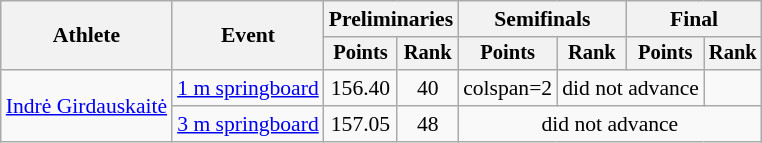<table class=wikitable style="font-size:90%;">
<tr>
<th rowspan="2">Athlete</th>
<th rowspan="2">Event</th>
<th colspan="2">Preliminaries</th>
<th colspan="2">Semifinals</th>
<th colspan="2">Final</th>
</tr>
<tr style="font-size:95%">
<th>Points</th>
<th>Rank</th>
<th>Points</th>
<th>Rank</th>
<th>Points</th>
<th>Rank</th>
</tr>
<tr align=center>
<td align=left rowspan="2"><a href='#'>Indrė Girdauskaitė</a></td>
<td align=left><a href='#'>1 m springboard</a></td>
<td>156.40</td>
<td>40</td>
<td>colspan=2 </td>
<td colspan=2>did not advance</td>
</tr>
<tr align=center>
<td align=left><a href='#'>3 m springboard</a></td>
<td>157.05</td>
<td>48</td>
<td colspan=4>did not advance</td>
</tr>
</table>
